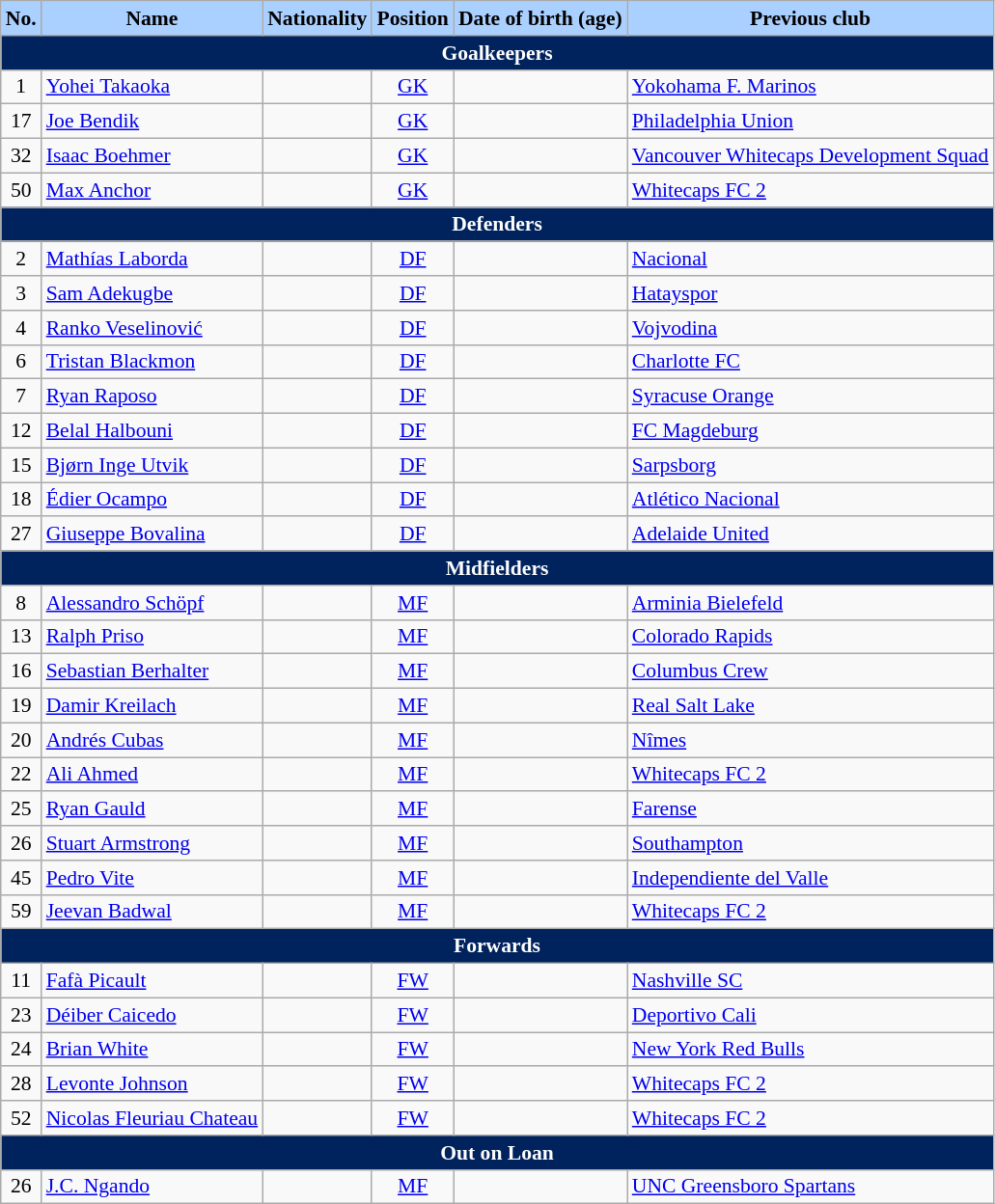<table class="wikitable"  style="text-align:left; font-size:90%;">
<tr>
<th style="background:#AAD0FF; color:black; text-align:center;">No.</th>
<th style="background:#AAD0FF; color:black; text-align:center;">Name</th>
<th style="background:#AAD0FF; color:black; text-align:center;">Nationality</th>
<th style="background:#AAD0FF; color:black; text-align:center;">Position</th>
<th style="background:#AAD0FF; color:black; text-align:center;">Date of birth (age)</th>
<th style="background:#AAD0FF; color:black; text-align:center;">Previous club</th>
</tr>
<tr>
<th colspan="6"  style="background:#00235D; color:white; text-align:center;">Goalkeepers</th>
</tr>
<tr>
<td style="text-align: center;">1</td>
<td><a href='#'>Yohei Takaoka</a></td>
<td style="text-align: center;"></td>
<td style="text-align: center;"><a href='#'>GK</a></td>
<td></td>
<td> <a href='#'>Yokohama F. Marinos</a></td>
</tr>
<tr>
<td style="text-align: center;">17</td>
<td><a href='#'>Joe Bendik</a></td>
<td style="text-align: center;"></td>
<td style="text-align: center;"><a href='#'>GK</a></td>
<td></td>
<td> <a href='#'>Philadelphia Union</a></td>
</tr>
<tr>
<td style="text-align: center;">32</td>
<td><a href='#'>Isaac Boehmer</a></td>
<td style="text-align: center;"></td>
<td style="text-align: center;"><a href='#'>GK</a></td>
<td></td>
<td> <a href='#'>Vancouver Whitecaps Development Squad</a></td>
</tr>
<tr>
<td style="text-align: center;">50</td>
<td><a href='#'>Max Anchor</a></td>
<td style="text-align: center;"></td>
<td style="text-align: center;"><a href='#'>GK</a></td>
<td></td>
<td> <a href='#'>Whitecaps FC 2</a></td>
</tr>
<tr>
<th colspan="6"  style="background:#00235D; color:white; text-align:center;">Defenders</th>
</tr>
<tr>
<td style="text-align: center;">2</td>
<td><a href='#'>Mathías Laborda</a></td>
<td style="text-align: center;"></td>
<td style="text-align:center;"><a href='#'>DF</a></td>
<td></td>
<td> <a href='#'>Nacional</a></td>
</tr>
<tr>
<td style="text-align:center;">3</td>
<td><a href='#'>Sam Adekugbe</a></td>
<td style="text-align:center;"></td>
<td style="text-align:center;"><a href='#'>DF</a></td>
<td></td>
<td> <a href='#'>Hatayspor</a></td>
</tr>
<tr>
<td style="text-align:center;">4</td>
<td><a href='#'>Ranko Veselinović</a></td>
<td style="text-align:center;"></td>
<td style="text-align:center;"><a href='#'>DF</a></td>
<td></td>
<td> <a href='#'>Vojvodina</a></td>
</tr>
<tr>
<td style="text-align:center;">6</td>
<td><a href='#'>Tristan Blackmon</a></td>
<td style="text-align:center;"></td>
<td style="text-align:center;"><a href='#'>DF</a></td>
<td></td>
<td> <a href='#'>Charlotte FC</a></td>
</tr>
<tr>
<td style="text-align: center;">7</td>
<td><a href='#'>Ryan Raposo</a></td>
<td style="text-align: center;"></td>
<td style="text-align:center;"><a href='#'>DF</a></td>
<td></td>
<td> <a href='#'>Syracuse Orange</a></td>
</tr>
<tr>
<td style="text-align:center;">12</td>
<td><a href='#'>Belal Halbouni</a></td>
<td style="text-align:center;"></td>
<td style="text-align:center;"><a href='#'>DF</a></td>
<td></td>
<td> <a href='#'>FC Magdeburg</a></td>
</tr>
<tr>
<td style="text-align:center;">15</td>
<td><a href='#'>Bjørn Inge Utvik</a></td>
<td style="text-align:center;"></td>
<td style="text-align:center;"><a href='#'>DF</a></td>
<td></td>
<td> <a href='#'>Sarpsborg</a></td>
</tr>
<tr>
<td style="text-align: center;">18</td>
<td><a href='#'>Édier Ocampo</a></td>
<td style="text-align: center;"></td>
<td style="text-align:center;"><a href='#'>DF</a></td>
<td></td>
<td> <a href='#'>Atlético Nacional</a></td>
</tr>
<tr>
<td style="text-align: center;">27</td>
<td><a href='#'>Giuseppe Bovalina</a></td>
<td style="text-align: center;"></td>
<td style="text-align:center;"><a href='#'>DF</a></td>
<td></td>
<td> <a href='#'>Adelaide United</a></td>
</tr>
<tr>
<th colspan="6"  style="background:#00235D; color:white; text-align:center;">Midfielders</th>
</tr>
<tr>
<td style="text-align: center;">8</td>
<td><a href='#'>Alessandro Schöpf</a></td>
<td style="text-align: center;"></td>
<td style="text-align:center;"><a href='#'>MF</a></td>
<td></td>
<td> <a href='#'>Arminia Bielefeld</a></td>
</tr>
<tr>
<td style="text-align: center;">13</td>
<td><a href='#'>Ralph Priso</a></td>
<td style="text-align: center;"></td>
<td style="text-align:center;"><a href='#'>MF</a></td>
<td></td>
<td> <a href='#'>Colorado Rapids</a></td>
</tr>
<tr>
<td style="text-align:center;">16</td>
<td><a href='#'>Sebastian Berhalter</a></td>
<td style="text-align:center;"></td>
<td style="text-align:center;"><a href='#'>MF</a></td>
<td></td>
<td> <a href='#'>Columbus Crew</a></td>
</tr>
<tr>
<td style="text-align: center;">19</td>
<td><a href='#'>Damir Kreilach</a></td>
<td style="text-align: center;"></td>
<td style="text-align:center;"><a href='#'>MF</a></td>
<td></td>
<td> <a href='#'>Real Salt Lake</a></td>
</tr>
<tr>
<td style="text-align: center;">20</td>
<td><a href='#'>Andrés Cubas</a></td>
<td style="text-align: center;"></td>
<td style="text-align: center;"><a href='#'>MF</a></td>
<td></td>
<td> <a href='#'>Nîmes</a></td>
</tr>
<tr>
<td style="text-align: center;">22</td>
<td><a href='#'>Ali Ahmed</a></td>
<td style="text-align: center;"></td>
<td style="text-align:center;"><a href='#'>MF</a></td>
<td></td>
<td> <a href='#'>Whitecaps FC 2</a></td>
</tr>
<tr>
<td style="text-align: center;">25</td>
<td><a href='#'>Ryan Gauld</a></td>
<td style="text-align: center;"></td>
<td style="text-align: center;"><a href='#'>MF</a></td>
<td></td>
<td> <a href='#'>Farense</a></td>
</tr>
<tr>
<td style="text-align: center;">26</td>
<td><a href='#'>Stuart Armstrong</a></td>
<td style="text-align: center;"></td>
<td style="text-align:center;"><a href='#'>MF</a></td>
<td></td>
<td> <a href='#'>Southampton</a></td>
</tr>
<tr>
<td style="text-align: center;">45</td>
<td><a href='#'>Pedro Vite</a></td>
<td style="text-align: center;"></td>
<td style="text-align: center;"><a href='#'>MF</a></td>
<td></td>
<td> <a href='#'>Independiente del Valle</a></td>
</tr>
<tr>
<td style="text-align: center;">59</td>
<td><a href='#'>Jeevan Badwal</a></td>
<td style="text-align: center;"></td>
<td style="text-align:center;"><a href='#'>MF</a></td>
<td></td>
<td> <a href='#'>Whitecaps FC 2</a></td>
</tr>
<tr>
<th colspan="6"  style="background:#00235D; color:white; text-align:center;">Forwards</th>
</tr>
<tr>
<td style="text-align: center;">11</td>
<td><a href='#'>Fafà Picault</a></td>
<td style="text-align: center;"></td>
<td style="text-align: center;"><a href='#'>FW</a></td>
<td></td>
<td> <a href='#'>Nashville SC</a></td>
</tr>
<tr>
<td style="text-align: center;">23</td>
<td><a href='#'>Déiber Caicedo</a></td>
<td style="text-align: center;"></td>
<td style="text-align: center;"><a href='#'>FW</a></td>
<td></td>
<td> <a href='#'>Deportivo Cali</a></td>
</tr>
<tr>
<td style="text-align: center;">24</td>
<td><a href='#'>Brian White</a></td>
<td style="text-align: center;"></td>
<td style="text-align: center;"><a href='#'>FW</a></td>
<td></td>
<td> <a href='#'>New York Red Bulls</a></td>
</tr>
<tr>
<td style="text-align: center;">28</td>
<td><a href='#'>Levonte Johnson</a></td>
<td style="text-align: center;"></td>
<td style="text-align: center;"><a href='#'>FW</a></td>
<td></td>
<td> <a href='#'>Whitecaps FC 2</a></td>
</tr>
<tr>
<td style="text-align: center;">52</td>
<td><a href='#'>Nicolas Fleuriau Chateau</a></td>
<td style="text-align: center;"></td>
<td style="text-align: center;"><a href='#'>FW</a></td>
<td></td>
<td> <a href='#'>Whitecaps FC 2</a></td>
</tr>
<tr>
<th colspan="6"  style="background:#00235D; color:white; text-align:center;">Out on Loan</th>
</tr>
<tr>
<td style="text-align:center;">26</td>
<td><a href='#'>J.C. Ngando</a></td>
<td style="text-align:center;"></td>
<td style="text-align:center;"><a href='#'>MF</a></td>
<td></td>
<td> <a href='#'>UNC Greensboro Spartans</a></td>
</tr>
</table>
